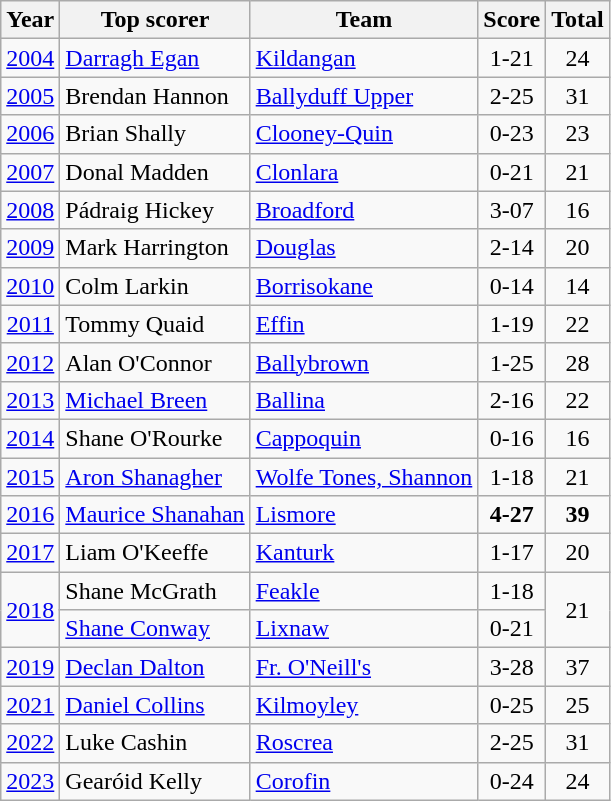<table class="wikitable" style="text-align:center;">
<tr>
<th>Year</th>
<th>Top scorer</th>
<th>Team</th>
<th>Score</th>
<th>Total</th>
</tr>
<tr>
<td><a href='#'>2004</a></td>
<td style="text-align:left;"><a href='#'>Darragh Egan</a></td>
<td style="text-align:left;"><a href='#'>Kildangan</a></td>
<td>1-21</td>
<td>24</td>
</tr>
<tr>
<td><a href='#'>2005</a></td>
<td style="text-align:left;">Brendan Hannon</td>
<td style="text-align:left;"><a href='#'>Ballyduff Upper</a></td>
<td>2-25</td>
<td>31</td>
</tr>
<tr>
<td><a href='#'>2006</a></td>
<td style="text-align:left;">Brian Shally</td>
<td style="text-align:left;"><a href='#'>Clooney-Quin</a></td>
<td>0-23</td>
<td>23</td>
</tr>
<tr>
<td><a href='#'>2007</a></td>
<td style="text-align:left;">Donal Madden</td>
<td style="text-align:left;"><a href='#'>Clonlara</a></td>
<td>0-21</td>
<td>21</td>
</tr>
<tr>
<td><a href='#'>2008</a></td>
<td style="text-align:left;">Pádraig Hickey</td>
<td style="text-align:left;"><a href='#'>Broadford</a></td>
<td>3-07</td>
<td>16</td>
</tr>
<tr>
<td><a href='#'>2009</a></td>
<td style="text-align:left;">Mark Harrington</td>
<td style="text-align:left;"><a href='#'>Douglas</a></td>
<td>2-14</td>
<td>20</td>
</tr>
<tr>
<td><a href='#'>2010</a></td>
<td style="text-align:left;">Colm Larkin</td>
<td style="text-align:left;"><a href='#'>Borrisokane</a></td>
<td>0-14</td>
<td>14</td>
</tr>
<tr>
<td><a href='#'>2011</a></td>
<td style="text-align:left;">Tommy Quaid</td>
<td style="text-align:left;"><a href='#'>Effin</a></td>
<td>1-19</td>
<td>22</td>
</tr>
<tr>
<td><a href='#'>2012</a></td>
<td style="text-align:left;">Alan O'Connor</td>
<td style="text-align:left;"><a href='#'>Ballybrown</a></td>
<td>1-25</td>
<td>28</td>
</tr>
<tr>
<td><a href='#'>2013</a></td>
<td style="text-align:left;"><a href='#'>Michael Breen</a></td>
<td style="text-align:left;"><a href='#'>Ballina</a></td>
<td>2-16</td>
<td>22</td>
</tr>
<tr>
<td><a href='#'>2014</a></td>
<td style="text-align:left;">Shane O'Rourke</td>
<td style="text-align:left;"><a href='#'>Cappoquin</a></td>
<td>0-16</td>
<td>16</td>
</tr>
<tr>
<td><a href='#'>2015</a></td>
<td style="text-align:left;"><a href='#'>Aron Shanagher</a></td>
<td style="text-align:left;"><a href='#'>Wolfe Tones, Shannon</a></td>
<td>1-18</td>
<td>21</td>
</tr>
<tr>
<td><a href='#'>2016</a></td>
<td style="text-align:left;"><a href='#'>Maurice Shanahan</a></td>
<td style="text-align:left;"><a href='#'>Lismore</a></td>
<td><strong>4-27</strong></td>
<td><strong>39</strong></td>
</tr>
<tr>
<td><a href='#'>2017</a></td>
<td style="text-align:left;">Liam O'Keeffe</td>
<td style="text-align:left;"><a href='#'>Kanturk</a></td>
<td>1-17</td>
<td>20</td>
</tr>
<tr>
<td rowspan=2><a href='#'>2018</a></td>
<td style="text-align:left;">Shane McGrath</td>
<td style="text-align:left;"><a href='#'>Feakle</a></td>
<td>1-18</td>
<td rowspan=2>21</td>
</tr>
<tr>
<td style="text-align:left;"><a href='#'>Shane Conway</a></td>
<td style="text-align:left;"><a href='#'>Lixnaw</a></td>
<td>0-21</td>
</tr>
<tr>
<td><a href='#'>2019</a></td>
<td style="text-align:left;"><a href='#'>Declan Dalton</a></td>
<td style="text-align:left;"><a href='#'>Fr. O'Neill's</a></td>
<td>3-28</td>
<td>37</td>
</tr>
<tr>
<td><a href='#'>2021</a></td>
<td style="text-align:left;"><a href='#'>Daniel Collins</a></td>
<td style="text-align:left;"><a href='#'>Kilmoyley</a></td>
<td>0-25</td>
<td>25</td>
</tr>
<tr>
<td><a href='#'>2022</a></td>
<td style="text-align:left;">Luke Cashin</td>
<td style="text-align:left;"><a href='#'>Roscrea</a></td>
<td>2-25</td>
<td>31</td>
</tr>
<tr>
<td><a href='#'>2023</a></td>
<td style="text-align:left;">Gearóid Kelly</td>
<td style="text-align:left;"><a href='#'>Corofin</a></td>
<td>0-24</td>
<td>24</td>
</tr>
</table>
